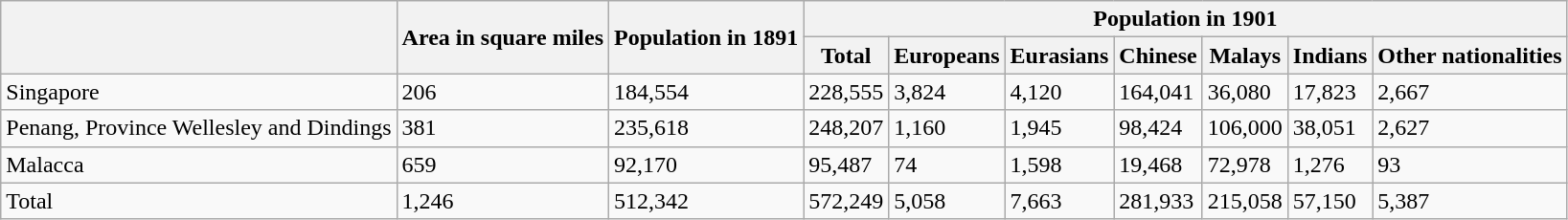<table class="wikitable">
<tr>
<th rowspan="2"></th>
<th rowspan="2">Area in square miles</th>
<th rowspan="2">Population in 1891</th>
<th colspan="7">Population in 1901</th>
</tr>
<tr>
<th>Total</th>
<th>Europeans</th>
<th>Eurasians</th>
<th>Chinese</th>
<th>Malays</th>
<th>Indians</th>
<th>Other nationalities</th>
</tr>
<tr>
<td>Singapore</td>
<td>206</td>
<td>184,554</td>
<td>228,555</td>
<td>3,824</td>
<td>4,120</td>
<td>164,041</td>
<td>36,080</td>
<td>17,823</td>
<td>2,667</td>
</tr>
<tr>
<td>Penang, Province Wellesley and Dindings</td>
<td>381</td>
<td>235,618</td>
<td>248,207</td>
<td>1,160</td>
<td>1,945</td>
<td>98,424</td>
<td>106,000</td>
<td>38,051</td>
<td>2,627</td>
</tr>
<tr>
<td>Malacca</td>
<td>659</td>
<td>92,170</td>
<td>95,487</td>
<td>74</td>
<td>1,598</td>
<td>19,468</td>
<td>72,978</td>
<td>1,276</td>
<td>93</td>
</tr>
<tr>
<td>Total</td>
<td>1,246</td>
<td>512,342</td>
<td>572,249</td>
<td>5,058</td>
<td>7,663</td>
<td>281,933</td>
<td>215,058</td>
<td>57,150</td>
<td>5,387</td>
</tr>
</table>
